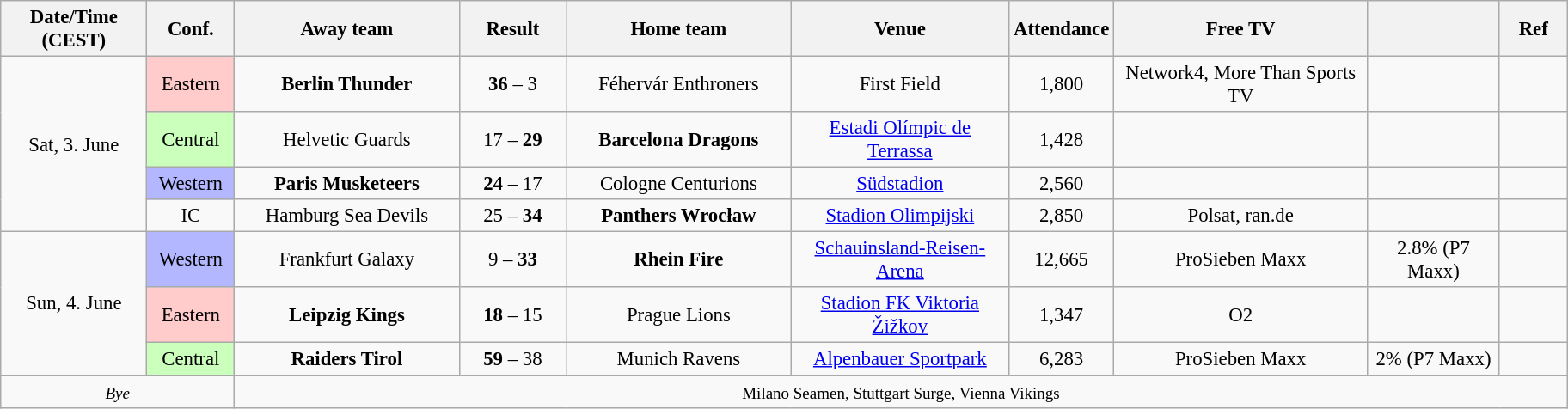<table class="mw-collapsible wikitable" style="font-size:95%; text-align:center; width:80em">
<tr>
<th style="width:7em;">Date/Time (CEST)</th>
<th style="width:4em;">Conf.</th>
<th style="width:11em;">Away team</th>
<th style="width:5em;">Result</th>
<th style="width:11em;">Home team</th>
<th>Venue</th>
<th>Attendance</th>
<th>Free TV</th>
<th></th>
<th style="width:3em;">Ref</th>
</tr>
<tr>
<td rowspan="4">Sat, 3. June<br></td>
<td style="background:#FFCBCB">Eastern</td>
<td><strong>Berlin Thunder</strong></td>
<td><strong>36</strong> – 3</td>
<td>Féhervár Enthroners</td>
<td>First Field</td>
<td>1,800</td>
<td>Network4, More Than Sports TV</td>
<td></td>
<td></td>
</tr>
<tr>
<td style="background:#CBFFBC">Central</td>
<td>Helvetic Guards</td>
<td>17 – <strong>29</strong></td>
<td><strong>Barcelona Dragons</strong></td>
<td><a href='#'>Estadi Olímpic de Terrassa</a></td>
<td>1,428</td>
<td></td>
<td></td>
<td></td>
</tr>
<tr>
<td style="background:#B3B7FF">Western</td>
<td><strong>Paris Musketeers</strong></td>
<td><strong>24</strong> – 17</td>
<td>Cologne Centurions</td>
<td><a href='#'>Südstadion</a></td>
<td>2,560</td>
<td></td>
<td></td>
<td></td>
</tr>
<tr>
<td>IC</td>
<td>Hamburg Sea Devils</td>
<td>25 – <strong>34</strong></td>
<td><strong>Panthers Wrocław</strong></td>
<td><a href='#'>Stadion Olimpijski</a></td>
<td>2,850</td>
<td>Polsat, ran.de</td>
<td></td>
<td></td>
</tr>
<tr>
<td rowspan="3">Sun, 4. June<br></td>
<td style="background:#B3B7FF">Western</td>
<td>Frankfurt Galaxy</td>
<td>9 – <strong>33</strong></td>
<td><strong>Rhein Fire</strong></td>
<td><a href='#'>Schauinsland-Reisen-Arena</a></td>
<td>12,665</td>
<td>ProSieben Maxx</td>
<td>2.8% (P7 Maxx)</td>
<td></td>
</tr>
<tr>
<td style="background:#FFCBCB">Eastern</td>
<td><strong>Leipzig Kings</strong></td>
<td><strong>18</strong> – 15</td>
<td>Prague Lions</td>
<td><a href='#'>Stadion FK Viktoria Žižkov</a></td>
<td>1,347</td>
<td>O2</td>
<td></td>
<td></td>
</tr>
<tr>
<td style="background:#CBFFBC">Central</td>
<td><strong>Raiders Tirol</strong></td>
<td><strong>59</strong> – 38</td>
<td>Munich Ravens</td>
<td><a href='#'>Alpenbauer Sportpark</a></td>
<td>6,283</td>
<td>ProSieben Maxx</td>
<td>2% (P7 Maxx)</td>
<td></td>
</tr>
<tr>
<td colspan="2"><em><small>Bye</small></em></td>
<td colspan="8"><small>Milano Seamen, Stuttgart Surge, Vienna Vikings</small></td>
</tr>
</table>
